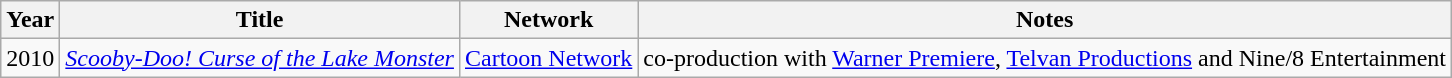<table class="wikitable sortable">
<tr>
<th>Year</th>
<th>Title</th>
<th>Network</th>
<th>Notes</th>
</tr>
<tr>
<td>2010</td>
<td><em><a href='#'>Scooby-Doo! Curse of the Lake Monster</a></em></td>
<td><a href='#'>Cartoon Network</a></td>
<td>co-production with <a href='#'>Warner Premiere</a>, <a href='#'>Telvan Productions</a> and Nine/8 Entertainment</td>
</tr>
</table>
